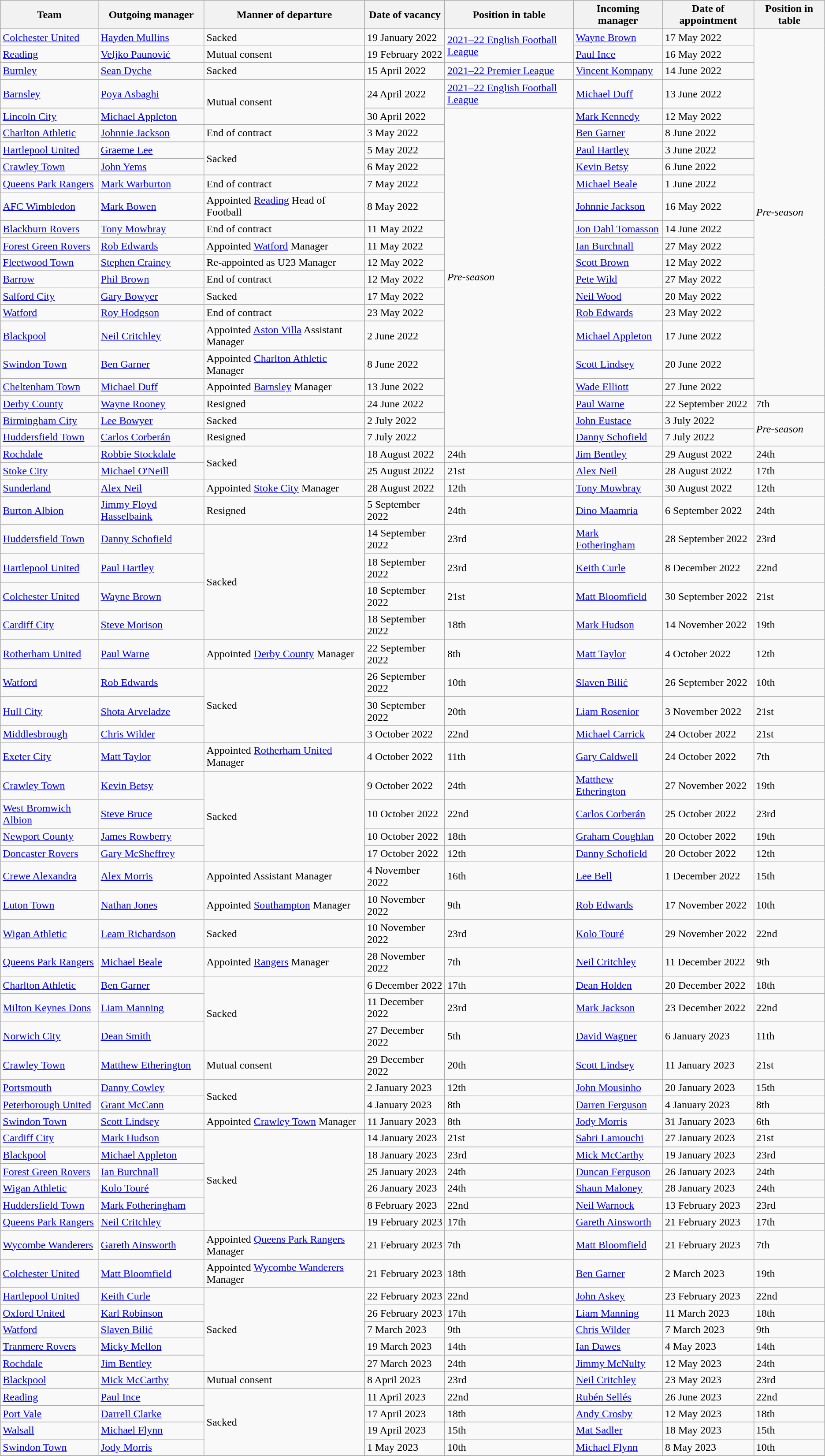<table class="wikitable sortable">
<tr>
<th scope="col">Team</th>
<th scope="col">Outgoing manager</th>
<th scope="col">Manner of departure</th>
<th scope="col">Date of vacancy</th>
<th scope="col">Position in table</th>
<th scope="col">Incoming manager</th>
<th scope="col">Date of appointment</th>
<th scope="col">Position in table</th>
</tr>
<tr>
<td><a href='#'>Colchester United</a></td>
<td> <a href='#'>Hayden Mullins</a></td>
<td>Sacked</td>
<td>19 January 2022</td>
<td rowspan=2><a href='#'>2021–22 English Football League</a></td>
<td> <a href='#'>Wayne Brown</a></td>
<td>17 May 2022</td>
<td rowspan=19><em>Pre-season</em></td>
</tr>
<tr>
<td><a href='#'>Reading</a></td>
<td> <a href='#'>Veljko Paunović</a></td>
<td>Mutual consent</td>
<td>19 February 2022</td>
<td> <a href='#'>Paul Ince</a></td>
<td>16 May 2022</td>
</tr>
<tr>
<td><a href='#'>Burnley</a></td>
<td> <a href='#'>Sean Dyche</a></td>
<td>Sacked</td>
<td>15 April 2022</td>
<td><a href='#'>2021–22 Premier League</a></td>
<td> <a href='#'>Vincent Kompany</a></td>
<td>14 June 2022</td>
</tr>
<tr>
<td><a href='#'>Barnsley</a></td>
<td> <a href='#'>Poya Asbaghi</a></td>
<td rowspan="2">Mutual consent</td>
<td>24 April 2022</td>
<td><a href='#'>2021–22 English Football League</a></td>
<td> <a href='#'>Michael Duff</a></td>
<td>13 June 2022</td>
</tr>
<tr>
<td><a href='#'>Lincoln City</a></td>
<td> <a href='#'>Michael Appleton</a></td>
<td>30 April 2022</td>
<td rowspan=18><em>Pre-season</em></td>
<td> <a href='#'>Mark Kennedy</a></td>
<td>12 May 2022</td>
</tr>
<tr>
<td><a href='#'>Charlton Athletic</a></td>
<td> <a href='#'>Johnnie Jackson</a></td>
<td>End of contract</td>
<td>3 May 2022</td>
<td> <a href='#'>Ben Garner</a></td>
<td>8 June 2022</td>
</tr>
<tr>
<td><a href='#'>Hartlepool United</a></td>
<td> <a href='#'>Graeme Lee</a></td>
<td rowspan="2">Sacked</td>
<td>5 May 2022</td>
<td> <a href='#'>Paul Hartley</a></td>
<td>3 June 2022</td>
</tr>
<tr>
<td><a href='#'>Crawley Town</a></td>
<td> <a href='#'>John Yems</a></td>
<td>6 May 2022</td>
<td> <a href='#'>Kevin Betsy</a></td>
<td>6 June 2022</td>
</tr>
<tr>
<td><a href='#'>Queens Park Rangers</a></td>
<td> <a href='#'>Mark Warburton</a></td>
<td>End of contract</td>
<td>7 May 2022</td>
<td> <a href='#'>Michael Beale</a></td>
<td>1 June 2022</td>
</tr>
<tr>
<td><a href='#'>AFC Wimbledon</a></td>
<td> <a href='#'>Mark Bowen</a></td>
<td>Appointed <a href='#'>Reading</a> Head of Football</td>
<td>8 May 2022</td>
<td> <a href='#'>Johnnie Jackson</a></td>
<td>16 May 2022</td>
</tr>
<tr>
<td><a href='#'>Blackburn Rovers</a></td>
<td> <a href='#'>Tony Mowbray</a></td>
<td>End of contract</td>
<td>11 May 2022</td>
<td> <a href='#'>Jon Dahl Tomasson</a></td>
<td>14 June 2022</td>
</tr>
<tr>
<td><a href='#'>Forest Green Rovers</a></td>
<td> <a href='#'>Rob Edwards</a></td>
<td>Appointed <a href='#'>Watford</a> Manager</td>
<td>11 May 2022</td>
<td> <a href='#'>Ian Burchnall</a></td>
<td>27 May 2022</td>
</tr>
<tr>
<td><a href='#'>Fleetwood Town</a></td>
<td> <a href='#'>Stephen Crainey</a></td>
<td>Re-appointed as U23 Manager</td>
<td>12 May 2022</td>
<td> <a href='#'>Scott Brown</a></td>
<td>12 May 2022</td>
</tr>
<tr>
<td><a href='#'>Barrow</a></td>
<td> <a href='#'>Phil Brown</a></td>
<td>End of contract</td>
<td>12 May 2022</td>
<td> <a href='#'>Pete Wild</a></td>
<td>27 May 2022</td>
</tr>
<tr>
<td><a href='#'>Salford City</a></td>
<td> <a href='#'>Gary Bowyer</a></td>
<td>Sacked</td>
<td>17 May 2022</td>
<td> <a href='#'>Neil Wood</a></td>
<td>20 May 2022</td>
</tr>
<tr>
<td><a href='#'>Watford</a></td>
<td> <a href='#'>Roy Hodgson</a></td>
<td>End of contract</td>
<td>23 May 2022</td>
<td> <a href='#'>Rob Edwards</a></td>
<td>23 May 2022</td>
</tr>
<tr>
<td><a href='#'>Blackpool</a></td>
<td> <a href='#'>Neil Critchley</a></td>
<td>Appointed <a href='#'>Aston Villa</a> Assistant Manager</td>
<td>2 June 2022</td>
<td> <a href='#'>Michael Appleton</a></td>
<td>17 June 2022</td>
</tr>
<tr>
<td><a href='#'>Swindon Town</a></td>
<td> <a href='#'>Ben Garner</a></td>
<td>Appointed <a href='#'>Charlton Athletic</a> Manager</td>
<td>8 June 2022</td>
<td> <a href='#'>Scott Lindsey</a></td>
<td>20 June 2022</td>
</tr>
<tr>
<td><a href='#'>Cheltenham Town</a></td>
<td> <a href='#'>Michael Duff</a></td>
<td>Appointed <a href='#'>Barnsley</a> Manager</td>
<td>13 June 2022</td>
<td> <a href='#'>Wade Elliott</a></td>
<td>27 June 2022</td>
</tr>
<tr>
<td><a href='#'>Derby County</a></td>
<td> <a href='#'>Wayne Rooney</a></td>
<td>Resigned</td>
<td>24 June 2022</td>
<td> <a href='#'>Paul Warne</a></td>
<td>22 September 2022</td>
<td>7th</td>
</tr>
<tr>
<td><a href='#'>Birmingham City</a></td>
<td> <a href='#'>Lee Bowyer</a></td>
<td>Sacked</td>
<td>2 July 2022</td>
<td> <a href='#'>John Eustace</a></td>
<td>3 July 2022</td>
<td rowspan=2><em>Pre-season</em></td>
</tr>
<tr>
<td><a href='#'>Huddersfield Town</a></td>
<td> <a href='#'>Carlos Corberán</a></td>
<td>Resigned</td>
<td>7 July 2022</td>
<td> <a href='#'>Danny Schofield</a></td>
<td>7 July 2022</td>
</tr>
<tr>
<td><a href='#'>Rochdale</a></td>
<td> <a href='#'>Robbie Stockdale</a></td>
<td rowspan="2">Sacked</td>
<td>18 August 2022</td>
<td>24th</td>
<td> <a href='#'>Jim Bentley</a></td>
<td>29 August 2022</td>
<td>24th</td>
</tr>
<tr>
<td><a href='#'>Stoke City</a></td>
<td> <a href='#'>Michael O'Neill</a></td>
<td>25 August 2022</td>
<td>21st</td>
<td> <a href='#'>Alex Neil</a></td>
<td>28 August 2022</td>
<td>17th</td>
</tr>
<tr>
<td><a href='#'>Sunderland</a></td>
<td> <a href='#'>Alex Neil</a></td>
<td>Appointed <a href='#'>Stoke City</a> Manager</td>
<td>28 August 2022</td>
<td>12th</td>
<td> <a href='#'>Tony Mowbray</a></td>
<td>30 August 2022</td>
<td>12th</td>
</tr>
<tr>
<td><a href='#'>Burton Albion</a></td>
<td> <a href='#'>Jimmy Floyd Hasselbaink</a></td>
<td>Resigned</td>
<td>5 September 2022</td>
<td>24th</td>
<td> <a href='#'>Dino Maamria</a></td>
<td>6 September 2022</td>
<td>24th</td>
</tr>
<tr>
<td><a href='#'>Huddersfield Town</a></td>
<td> <a href='#'>Danny Schofield</a></td>
<td rowspan="4">Sacked</td>
<td>14 September 2022</td>
<td>23rd</td>
<td> <a href='#'>Mark Fotheringham</a></td>
<td>28 September 2022</td>
<td>23rd</td>
</tr>
<tr>
<td><a href='#'>Hartlepool United</a></td>
<td> <a href='#'>Paul Hartley</a></td>
<td>18 September 2022</td>
<td>23rd</td>
<td> <a href='#'>Keith Curle</a></td>
<td>8 December 2022</td>
<td>22nd</td>
</tr>
<tr>
<td><a href='#'>Colchester United</a></td>
<td> <a href='#'>Wayne Brown</a></td>
<td>18 September 2022</td>
<td>21st</td>
<td> <a href='#'>Matt Bloomfield</a></td>
<td>30 September 2022</td>
<td>21st</td>
</tr>
<tr>
<td><a href='#'>Cardiff City</a></td>
<td> <a href='#'>Steve Morison</a></td>
<td>18 September 2022</td>
<td>18th</td>
<td> <a href='#'>Mark Hudson</a></td>
<td>14 November 2022</td>
<td>19th</td>
</tr>
<tr>
<td><a href='#'>Rotherham United</a></td>
<td> <a href='#'>Paul Warne</a></td>
<td>Appointed <a href='#'>Derby County</a> Manager</td>
<td>22 September 2022</td>
<td>8th</td>
<td> <a href='#'>Matt Taylor</a></td>
<td>4 October 2022</td>
<td>12th</td>
</tr>
<tr>
<td><a href='#'>Watford</a></td>
<td> <a href='#'>Rob Edwards</a></td>
<td rowspan="3">Sacked</td>
<td>26 September 2022</td>
<td>10th</td>
<td> <a href='#'>Slaven Bilić</a></td>
<td>26 September 2022</td>
<td>10th</td>
</tr>
<tr>
<td><a href='#'>Hull City</a></td>
<td> <a href='#'>Shota Arveladze</a></td>
<td>30 September 2022</td>
<td>20th</td>
<td> <a href='#'>Liam Rosenior</a></td>
<td>3 November 2022</td>
<td>21st</td>
</tr>
<tr>
<td><a href='#'>Middlesbrough</a></td>
<td> <a href='#'>Chris Wilder</a></td>
<td>3 October 2022</td>
<td>22nd</td>
<td> <a href='#'>Michael Carrick</a></td>
<td>24 October 2022</td>
<td>21st</td>
</tr>
<tr>
<td><a href='#'>Exeter City</a></td>
<td> <a href='#'>Matt Taylor</a></td>
<td>Appointed <a href='#'>Rotherham United</a> Manager</td>
<td>4 October 2022</td>
<td>11th</td>
<td> <a href='#'>Gary Caldwell</a></td>
<td>24 October 2022</td>
<td>7th</td>
</tr>
<tr>
<td><a href='#'>Crawley Town</a></td>
<td> <a href='#'>Kevin Betsy</a></td>
<td rowspan="4">Sacked</td>
<td>9 October 2022</td>
<td>24th</td>
<td> <a href='#'>Matthew Etherington</a></td>
<td>27 November 2022</td>
<td>19th</td>
</tr>
<tr>
<td><a href='#'>West Bromwich Albion</a></td>
<td> <a href='#'>Steve Bruce</a></td>
<td>10 October 2022</td>
<td>22nd</td>
<td> <a href='#'>Carlos Corberán</a></td>
<td>25 October 2022</td>
<td>23rd</td>
</tr>
<tr>
<td><a href='#'>Newport County</a></td>
<td> <a href='#'>James Rowberry</a></td>
<td>10 October 2022</td>
<td>18th</td>
<td> <a href='#'>Graham Coughlan</a></td>
<td>20 October 2022</td>
<td>19th</td>
</tr>
<tr>
<td><a href='#'>Doncaster Rovers</a></td>
<td> <a href='#'>Gary McSheffrey</a></td>
<td>17 October 2022</td>
<td>12th</td>
<td> <a href='#'>Danny Schofield</a></td>
<td>20 October 2022</td>
<td>12th</td>
</tr>
<tr>
<td><a href='#'>Crewe Alexandra</a></td>
<td> <a href='#'>Alex Morris</a></td>
<td>Appointed Assistant Manager</td>
<td>4 November 2022</td>
<td>16th</td>
<td> <a href='#'>Lee Bell</a></td>
<td>1 December 2022</td>
<td>15th</td>
</tr>
<tr>
<td><a href='#'>Luton Town</a></td>
<td> <a href='#'>Nathan Jones</a></td>
<td>Appointed <a href='#'>Southampton</a> Manager</td>
<td>10 November 2022</td>
<td>9th</td>
<td> <a href='#'>Rob Edwards</a></td>
<td>17 November 2022</td>
<td>10th</td>
</tr>
<tr>
<td><a href='#'>Wigan Athletic</a></td>
<td> <a href='#'>Leam Richardson</a></td>
<td>Sacked</td>
<td>10 November 2022</td>
<td>23rd</td>
<td> <a href='#'>Kolo Touré</a></td>
<td>29 November 2022</td>
<td>22nd</td>
</tr>
<tr>
<td><a href='#'>Queens Park Rangers</a></td>
<td> <a href='#'>Michael Beale</a></td>
<td>Appointed <a href='#'>Rangers</a> Manager</td>
<td>28 November 2022</td>
<td>7th</td>
<td> <a href='#'>Neil Critchley</a></td>
<td>11 December 2022</td>
<td>9th</td>
</tr>
<tr>
<td><a href='#'>Charlton Athletic</a></td>
<td> <a href='#'>Ben Garner</a></td>
<td rowspan="3">Sacked</td>
<td>6 December 2022</td>
<td>17th</td>
<td> <a href='#'>Dean Holden</a></td>
<td>20 December 2022</td>
<td>18th</td>
</tr>
<tr>
<td><a href='#'>Milton Keynes Dons</a></td>
<td> <a href='#'>Liam Manning</a></td>
<td>11 December 2022</td>
<td>23rd</td>
<td> <a href='#'>Mark Jackson</a></td>
<td>23 December 2022</td>
<td>22nd</td>
</tr>
<tr>
<td><a href='#'>Norwich City</a></td>
<td> <a href='#'>Dean Smith</a></td>
<td>27 December 2022</td>
<td>5th</td>
<td> <a href='#'>David Wagner</a></td>
<td>6 January 2023</td>
<td>11th</td>
</tr>
<tr>
<td><a href='#'>Crawley Town</a></td>
<td> <a href='#'>Matthew Etherington</a></td>
<td>Mutual consent</td>
<td>29 December 2022</td>
<td>20th</td>
<td> <a href='#'>Scott Lindsey</a></td>
<td>11 January 2023</td>
<td>21st</td>
</tr>
<tr>
<td><a href='#'>Portsmouth</a></td>
<td> <a href='#'>Danny Cowley</a></td>
<td rowspan="2">Sacked</td>
<td>2 January 2023</td>
<td>12th</td>
<td> <a href='#'>John Mousinho</a></td>
<td>20 January 2023</td>
<td>15th</td>
</tr>
<tr>
<td><a href='#'>Peterborough United</a></td>
<td> <a href='#'>Grant McCann</a></td>
<td>4 January 2023</td>
<td>8th</td>
<td> <a href='#'>Darren Ferguson</a></td>
<td>4 January 2023</td>
<td>8th</td>
</tr>
<tr>
<td><a href='#'>Swindon Town</a></td>
<td> <a href='#'>Scott Lindsey</a></td>
<td>Appointed <a href='#'>Crawley Town</a> Manager</td>
<td>11 January 2023</td>
<td>8th</td>
<td> <a href='#'>Jody Morris</a></td>
<td>31 January 2023</td>
<td>6th</td>
</tr>
<tr>
<td><a href='#'>Cardiff City</a></td>
<td> <a href='#'>Mark Hudson</a></td>
<td rowspan="6">Sacked</td>
<td>14 January 2023</td>
<td>21st</td>
<td> <a href='#'>Sabri Lamouchi</a></td>
<td>27 January 2023</td>
<td>21st</td>
</tr>
<tr>
<td><a href='#'>Blackpool</a></td>
<td> <a href='#'>Michael Appleton</a></td>
<td>18 January 2023</td>
<td>23rd</td>
<td> <a href='#'>Mick McCarthy</a></td>
<td>19 January 2023</td>
<td>23rd</td>
</tr>
<tr>
<td><a href='#'>Forest Green Rovers</a></td>
<td> <a href='#'>Ian Burchnall</a></td>
<td>25  January 2023</td>
<td>24th</td>
<td> <a href='#'>Duncan Ferguson</a></td>
<td>26 January 2023</td>
<td>24th</td>
</tr>
<tr>
<td><a href='#'>Wigan Athletic</a></td>
<td> <a href='#'>Kolo Touré</a></td>
<td>26 January 2023</td>
<td>24th</td>
<td> <a href='#'>Shaun Maloney</a></td>
<td>28 January 2023</td>
<td>24th</td>
</tr>
<tr>
<td><a href='#'>Huddersfield Town</a></td>
<td> <a href='#'>Mark Fotheringham</a></td>
<td>8 February 2023</td>
<td>22nd</td>
<td> <a href='#'>Neil Warnock</a></td>
<td>13 February 2023</td>
<td>23rd</td>
</tr>
<tr>
<td><a href='#'>Queens Park Rangers</a></td>
<td> <a href='#'>Neil Critchley</a></td>
<td>19 February 2023</td>
<td>17th</td>
<td> <a href='#'>Gareth Ainsworth</a></td>
<td>21 February 2023</td>
<td>17th</td>
</tr>
<tr>
<td><a href='#'>Wycombe Wanderers</a></td>
<td> <a href='#'>Gareth Ainsworth</a></td>
<td>Appointed <a href='#'>Queens Park Rangers</a> Manager</td>
<td>21 February 2023</td>
<td>7th</td>
<td> <a href='#'>Matt Bloomfield</a></td>
<td>21 February 2023</td>
<td>7th</td>
</tr>
<tr>
<td><a href='#'>Colchester United</a></td>
<td> <a href='#'>Matt Bloomfield</a></td>
<td>Appointed <a href='#'>Wycombe Wanderers</a> Manager</td>
<td>21 February 2023</td>
<td>18th</td>
<td> <a href='#'>Ben Garner</a></td>
<td>2 March 2023</td>
<td>19th</td>
</tr>
<tr>
<td><a href='#'>Hartlepool United</a></td>
<td> <a href='#'>Keith Curle</a></td>
<td rowspan=5>Sacked</td>
<td>22 February 2023</td>
<td>22nd</td>
<td> <a href='#'>John Askey</a></td>
<td>23 February 2023</td>
<td>22nd</td>
</tr>
<tr>
<td><a href='#'>Oxford United</a></td>
<td> <a href='#'>Karl Robinson</a></td>
<td>26 February 2023</td>
<td>17th</td>
<td> <a href='#'>Liam Manning</a></td>
<td>11 March 2023</td>
<td>18th</td>
</tr>
<tr>
<td><a href='#'>Watford</a></td>
<td> <a href='#'>Slaven Bilić</a></td>
<td>7 March 2023</td>
<td>9th</td>
<td> <a href='#'>Chris Wilder</a></td>
<td>7 March 2023</td>
<td>9th</td>
</tr>
<tr>
<td><a href='#'>Tranmere Rovers</a></td>
<td> <a href='#'>Micky Mellon</a></td>
<td>19 March 2023</td>
<td>14th</td>
<td> <a href='#'>Ian Dawes</a></td>
<td>4 May 2023</td>
<td>14th</td>
</tr>
<tr>
<td><a href='#'>Rochdale</a></td>
<td> <a href='#'>Jim Bentley</a></td>
<td>27 March 2023</td>
<td>24th</td>
<td> <a href='#'>Jimmy McNulty</a></td>
<td>12 May 2023</td>
<td>24th</td>
</tr>
<tr>
<td><a href='#'>Blackpool</a></td>
<td> <a href='#'>Mick McCarthy</a></td>
<td>Mutual consent</td>
<td>8 April 2023</td>
<td>23rd</td>
<td> <a href='#'>Neil Critchley</a></td>
<td>23 May 2023</td>
<td>23rd</td>
</tr>
<tr>
<td><a href='#'>Reading</a></td>
<td> <a href='#'>Paul Ince</a></td>
<td rowspan=4>Sacked</td>
<td>11 April 2023</td>
<td>22nd</td>
<td> <a href='#'>Rubén Sellés</a></td>
<td>26 June 2023</td>
<td>22nd</td>
</tr>
<tr>
<td><a href='#'>Port Vale</a></td>
<td> <a href='#'>Darrell Clarke</a></td>
<td>17 April 2023</td>
<td>18th</td>
<td> <a href='#'>Andy Crosby</a></td>
<td>12 May 2023</td>
<td>18th</td>
</tr>
<tr>
<td><a href='#'>Walsall</a></td>
<td> <a href='#'>Michael Flynn</a></td>
<td>19 April 2023</td>
<td>15th</td>
<td> <a href='#'>Mat Sadler</a></td>
<td>18 May 2023</td>
<td>15th</td>
</tr>
<tr>
<td><a href='#'>Swindon Town</a></td>
<td> <a href='#'>Jody Morris</a></td>
<td>1 May 2023</td>
<td>10th</td>
<td> <a href='#'>Michael Flynn</a></td>
<td>8 May 2023</td>
<td>10th</td>
</tr>
<tr>
</tr>
</table>
